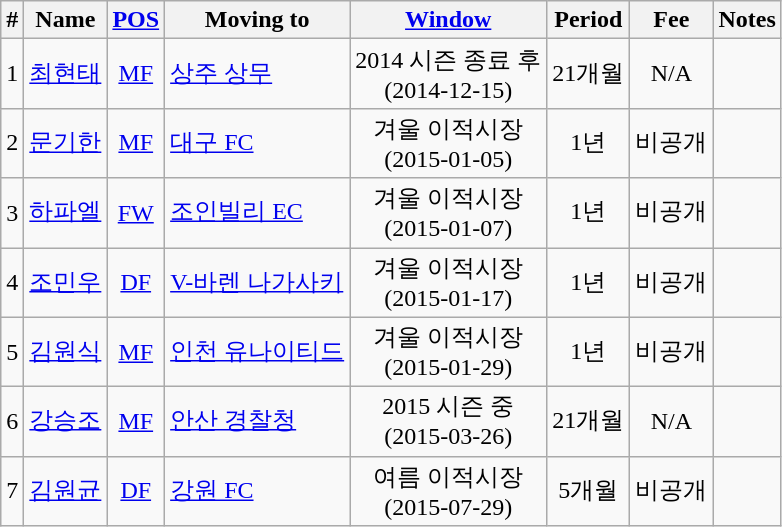<table class="wikitable sortable" style="text-align:center">
<tr>
<th>#</th>
<th>Name</th>
<th><a href='#'>POS</a></th>
<th>Moving to</th>
<th><a href='#'>Window</a></th>
<th>Period</th>
<th>Fee</th>
<th>Notes</th>
</tr>
<tr>
<td>1</td>
<td align=left> <a href='#'>최현태</a></td>
<td><a href='#'>MF</a></td>
<td align=left> <a href='#'>상주 상무</a></td>
<td>2014 시즌 종료 후<br>(2014-12-15)</td>
<td>21개월</td>
<td>N/A</td>
<td align=left></td>
</tr>
<tr>
<td>2</td>
<td align=left> <a href='#'>문기한</a></td>
<td><a href='#'>MF</a></td>
<td align=left> <a href='#'>대구 FC</a></td>
<td>겨울 이적시장<br>(2015-01-05)</td>
<td>1년</td>
<td>비공개</td>
<td align=left></td>
</tr>
<tr>
<td>3</td>
<td align=left> <a href='#'>하파엘</a></td>
<td><a href='#'>FW</a></td>
<td align=left> <a href='#'>조인빌리 EC</a></td>
<td>겨울 이적시장<br>(2015-01-07)</td>
<td>1년</td>
<td>비공개</td>
<td align=left></td>
</tr>
<tr>
<td>4</td>
<td align=left> <a href='#'>조민우</a></td>
<td><a href='#'>DF</a></td>
<td align=left> <a href='#'>V-바렌 나가사키</a></td>
<td>겨울 이적시장<br>(2015-01-17)</td>
<td>1년</td>
<td>비공개</td>
<td align=left></td>
</tr>
<tr>
<td>5</td>
<td align=left> <a href='#'>김원식</a></td>
<td><a href='#'>MF</a></td>
<td align=left> <a href='#'>인천 유나이티드</a></td>
<td>겨울 이적시장<br>(2015-01-29)</td>
<td>1년</td>
<td>비공개</td>
<td align=left></td>
</tr>
<tr>
<td>6</td>
<td align=left> <a href='#'>강승조</a></td>
<td><a href='#'>MF</a></td>
<td align=left> <a href='#'>안산 경찰청</a></td>
<td>2015 시즌 중<br>(2015-03-26)</td>
<td>21개월</td>
<td>N/A</td>
<td align=left></td>
</tr>
<tr>
<td>7</td>
<td align=left> <a href='#'>김원균</a></td>
<td><a href='#'>DF</a></td>
<td align=left> <a href='#'>강원 FC</a></td>
<td>여름 이적시장<br>(2015-07-29)</td>
<td>5개월</td>
<td>비공개</td>
<td align=left></td>
</tr>
</table>
